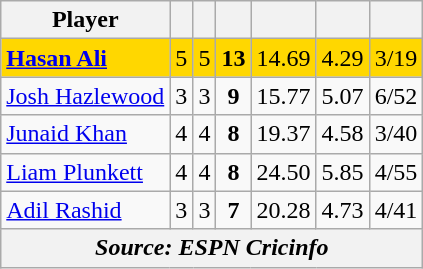<table class="wikitable" style="text-align:center">
<tr>
<th>Player</th>
<th></th>
<th></th>
<th></th>
<th></th>
<th></th>
<th></th>
</tr>
<tr style="background:gold">
<td style="text-align:left"><strong> <a href='#'>Hasan Ali</a></strong></td>
<td style="text-align:left">5</td>
<td>5</td>
<td><strong>13</strong></td>
<td>14.69</td>
<td>4.29</td>
<td>3/19</td>
</tr>
<tr>
<td style="text-align:left"> <a href='#'>Josh Hazlewood</a></td>
<td style="text-align:left">3</td>
<td>3</td>
<td><strong>9</strong></td>
<td>15.77</td>
<td>5.07</td>
<td>6/52</td>
</tr>
<tr>
<td style="text-align:left"> <a href='#'>Junaid Khan</a></td>
<td style="text-align:left">4</td>
<td>4</td>
<td><strong>8</strong></td>
<td>19.37</td>
<td>4.58</td>
<td>3/40</td>
</tr>
<tr>
<td style="text-align:left"> <a href='#'>Liam Plunkett</a></td>
<td style="text-align:left">4</td>
<td>4</td>
<td><strong>8</strong></td>
<td>24.50</td>
<td>5.85</td>
<td>4/55</td>
</tr>
<tr>
<td style="text-align:left"> <a href='#'>Adil Rashid</a></td>
<td style="text-align:left">3</td>
<td>3</td>
<td><strong>7</strong></td>
<td>20.28</td>
<td>4.73</td>
<td>4/41</td>
</tr>
<tr>
<th colspan=8><em>Source: ESPN Cricinfo</em></th>
</tr>
</table>
